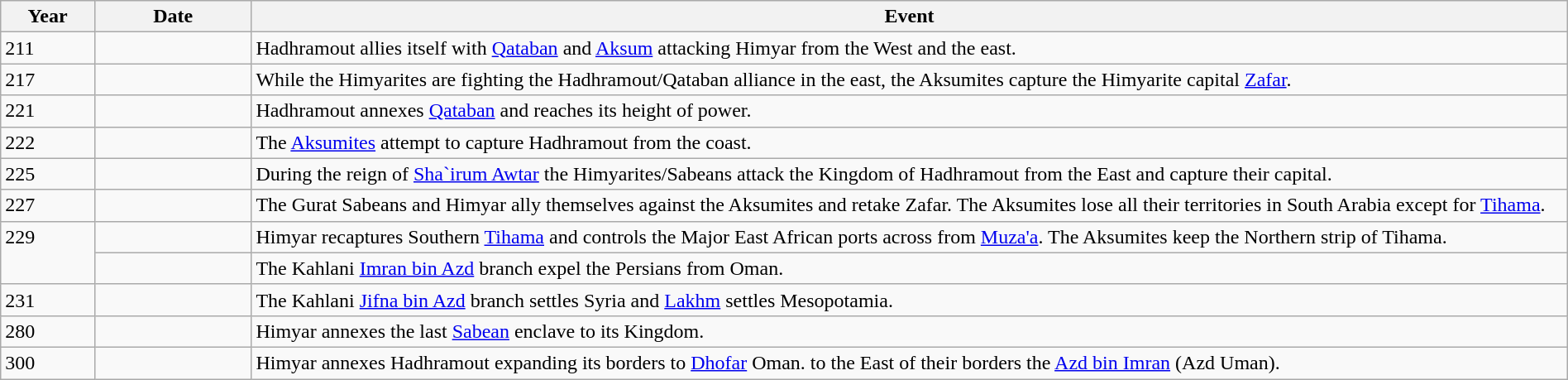<table class="wikitable" width="100%">
<tr>
<th style="width:6%">Year</th>
<th style="width:10%">Date</th>
<th>Event</th>
</tr>
<tr>
<td>211</td>
<td></td>
<td>Hadhramout allies itself with <a href='#'>Qataban</a> and <a href='#'>Aksum</a> attacking Himyar from the West and the east.</td>
</tr>
<tr>
<td>217</td>
<td></td>
<td>While the Himyarites are fighting the Hadhramout/Qataban alliance in the east, the Aksumites capture the Himyarite capital <a href='#'>Zafar</a>.</td>
</tr>
<tr>
<td>221</td>
<td></td>
<td>Hadhramout annexes <a href='#'>Qataban</a> and reaches its height of power.</td>
</tr>
<tr>
<td>222</td>
<td></td>
<td>The <a href='#'>Aksumites</a> attempt to capture Hadhramout from the coast.</td>
</tr>
<tr>
<td>225</td>
<td></td>
<td>During the reign of <a href='#'>Sha`irum Awtar</a> the Himyarites/Sabeans attack the Kingdom of Hadhramout from the East and capture their capital.</td>
</tr>
<tr>
<td>227</td>
<td></td>
<td>The Gurat Sabeans and Himyar ally themselves against the Aksumites and retake Zafar. The Aksumites lose all their territories in South Arabia except for <a href='#'>Tihama</a>.</td>
</tr>
<tr>
<td rowspan="2" valign="top">229</td>
<td></td>
<td>Himyar recaptures Southern <a href='#'>Tihama</a> and controls the Major East African ports across from <a href='#'>Muza'a</a>. The Aksumites keep the Northern strip of Tihama.</td>
</tr>
<tr>
<td></td>
<td>The Kahlani <a href='#'>Imran bin Azd</a> branch expel the Persians from Oman.</td>
</tr>
<tr>
<td>231</td>
<td></td>
<td>The Kahlani <a href='#'>Jifna bin Azd</a> branch settles Syria and <a href='#'>Lakhm</a> settles Mesopotamia.</td>
</tr>
<tr>
<td>280</td>
<td></td>
<td>Himyar annexes the last <a href='#'>Sabean</a> enclave to its Kingdom.</td>
</tr>
<tr>
<td>300</td>
<td></td>
<td>Himyar annexes Hadhramout expanding its borders to <a href='#'>Dhofar</a> Oman. to the East of their borders the <a href='#'>Azd bin Imran</a> (Azd Uman).</td>
</tr>
</table>
